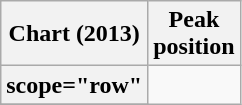<table class="wikitable sortable plainrowheaders" style="text-align:center">
<tr>
<th scope="col">Chart (2013)</th>
<th scope="col">Peak<br>position</th>
</tr>
<tr>
<th>scope="row"</th>
</tr>
<tr>
</tr>
</table>
